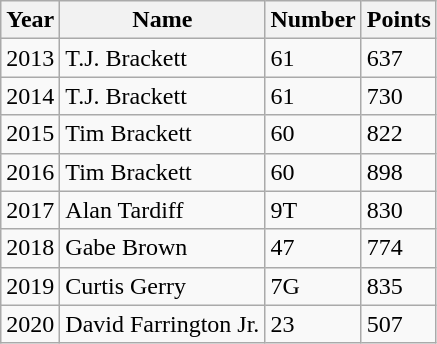<table class="wikitable">
<tr ">
<th>Year</th>
<th>Name</th>
<th>Number</th>
<th>Points</th>
</tr>
<tr>
<td>2013</td>
<td>T.J. Brackett</td>
<td>61</td>
<td>637</td>
</tr>
<tr>
<td>2014</td>
<td>T.J. Brackett</td>
<td>61</td>
<td>730</td>
</tr>
<tr>
<td>2015</td>
<td>Tim Brackett</td>
<td>60</td>
<td>822</td>
</tr>
<tr>
<td>2016</td>
<td>Tim Brackett</td>
<td>60</td>
<td>898</td>
</tr>
<tr>
<td>2017</td>
<td>Alan Tardiff</td>
<td>9T</td>
<td>830</td>
</tr>
<tr>
<td>2018</td>
<td>Gabe Brown</td>
<td>47</td>
<td>774</td>
</tr>
<tr>
<td>2019</td>
<td>Curtis Gerry</td>
<td>7G</td>
<td>835</td>
</tr>
<tr>
<td>2020</td>
<td>David Farrington Jr.</td>
<td>23</td>
<td>507</td>
</tr>
</table>
